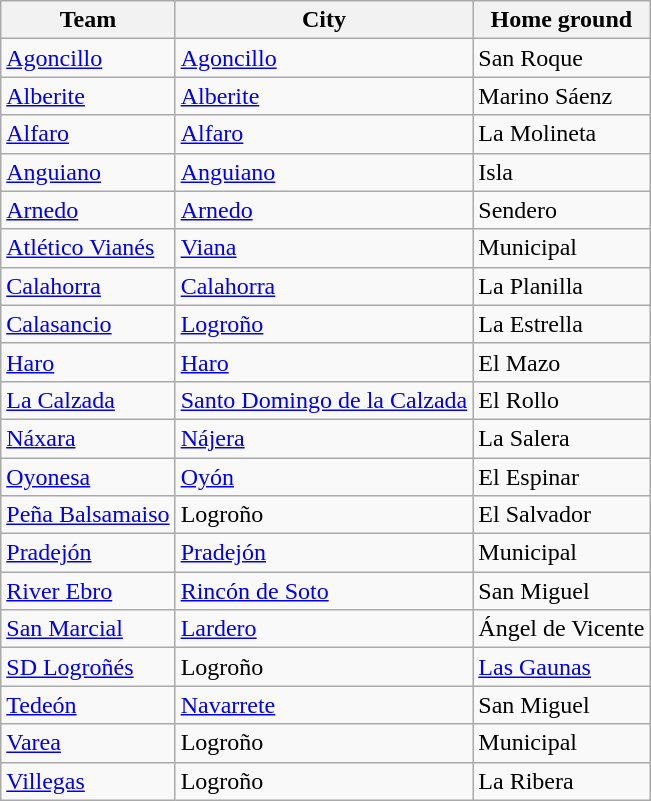<table class="wikitable sortable">
<tr>
<th>Team</th>
<th>City</th>
<th>Home ground</th>
</tr>
<tr>
<td><a href='#'>Agoncillo</a></td>
<td><a href='#'>Agoncillo</a></td>
<td>San Roque</td>
</tr>
<tr>
<td><a href='#'>Alberite</a></td>
<td><a href='#'>Alberite</a></td>
<td>Marino Sáenz</td>
</tr>
<tr>
<td><a href='#'>Alfaro</a></td>
<td><a href='#'>Alfaro</a></td>
<td>La Molineta</td>
</tr>
<tr>
<td><a href='#'>Anguiano</a></td>
<td><a href='#'>Anguiano</a></td>
<td>Isla</td>
</tr>
<tr>
<td><a href='#'>Arnedo</a></td>
<td><a href='#'>Arnedo</a></td>
<td>Sendero</td>
</tr>
<tr>
<td><a href='#'>Atlético Vianés</a></td>
<td><a href='#'>Viana</a></td>
<td>Municipal</td>
</tr>
<tr>
<td><a href='#'>Calahorra</a></td>
<td><a href='#'>Calahorra</a></td>
<td>La Planilla</td>
</tr>
<tr>
<td><a href='#'>Calasancio</a></td>
<td><a href='#'>Logroño</a></td>
<td>La Estrella</td>
</tr>
<tr>
<td><a href='#'>Haro</a></td>
<td><a href='#'>Haro</a></td>
<td>El Mazo</td>
</tr>
<tr>
<td><a href='#'>La Calzada</a></td>
<td><a href='#'>Santo Domingo de la Calzada</a></td>
<td>El Rollo</td>
</tr>
<tr>
<td><a href='#'>Náxara</a></td>
<td><a href='#'>Nájera</a></td>
<td>La Salera</td>
</tr>
<tr>
<td><a href='#'>Oyonesa</a></td>
<td><a href='#'>Oyón</a></td>
<td>El Espinar</td>
</tr>
<tr>
<td><a href='#'>Peña Balsamaiso</a></td>
<td>Logroño</td>
<td>El Salvador</td>
</tr>
<tr>
<td><a href='#'>Pradejón</a></td>
<td><a href='#'>Pradejón</a></td>
<td>Municipal</td>
</tr>
<tr>
<td><a href='#'>River Ebro</a></td>
<td><a href='#'>Rincón de Soto</a></td>
<td>San Miguel</td>
</tr>
<tr>
<td><a href='#'>San Marcial</a></td>
<td><a href='#'>Lardero</a></td>
<td>Ángel de Vicente</td>
</tr>
<tr>
<td><a href='#'>SD Logroñés</a></td>
<td>Logroño</td>
<td><a href='#'>Las Gaunas</a></td>
</tr>
<tr>
<td><a href='#'>Tedeón</a></td>
<td><a href='#'>Navarrete</a></td>
<td>San Miguel</td>
</tr>
<tr>
<td><a href='#'>Varea</a></td>
<td>Logroño</td>
<td>Municipal</td>
</tr>
<tr>
<td><a href='#'>Villegas</a></td>
<td>Logroño</td>
<td>La Ribera</td>
</tr>
</table>
